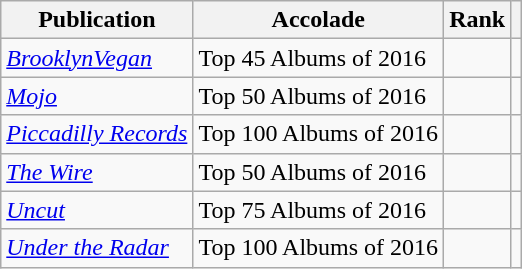<table class="wikitable sortable">
<tr>
<th>Publication</th>
<th>Accolade</th>
<th>Rank</th>
<th class="unsortable"></th>
</tr>
<tr>
<td><em><a href='#'>BrooklynVegan</a></em></td>
<td>Top 45 Albums of 2016</td>
<td></td>
<td></td>
</tr>
<tr>
<td><em><a href='#'>Mojo</a></em></td>
<td>Top 50 Albums of 2016</td>
<td></td>
<td></td>
</tr>
<tr>
<td><em><a href='#'>Piccadilly Records</a></em></td>
<td>Top 100 Albums of 2016</td>
<td></td>
<td></td>
</tr>
<tr>
<td><em><a href='#'>The Wire</a></em></td>
<td>Top 50 Albums of 2016</td>
<td></td>
<td></td>
</tr>
<tr>
<td><em><a href='#'>Uncut</a></em></td>
<td>Top 75 Albums of 2016</td>
<td></td>
<td></td>
</tr>
<tr>
<td><em><a href='#'>Under the Radar</a></em></td>
<td>Top 100 Albums of 2016</td>
<td></td>
<td></td>
</tr>
</table>
